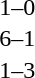<table cellspacing=1 width=70%>
<tr>
<th width=25%></th>
<th width=30%></th>
<th width=15%></th>
<th width=30%></th>
</tr>
<tr>
<td></td>
<td align=right></td>
<td align=center>1–0</td>
<td></td>
</tr>
<tr>
<td></td>
<td align=right></td>
<td align=center>6–1</td>
<td></td>
</tr>
<tr>
<td></td>
<td align=right></td>
<td align=center>1–3</td>
<td></td>
</tr>
</table>
